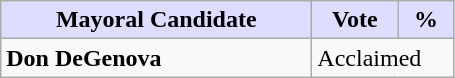<table class="wikitable">
<tr>
<th style="background:#ddf; width:200px;">Mayoral Candidate</th>
<th style="background:#ddf; width:50px;">Vote</th>
<th style="background:#ddf; width:30px;">%</th>
</tr>
<tr>
<td><strong>Don DeGenova</strong></td>
<td colspan="2">Acclaimed</td>
</tr>
</table>
